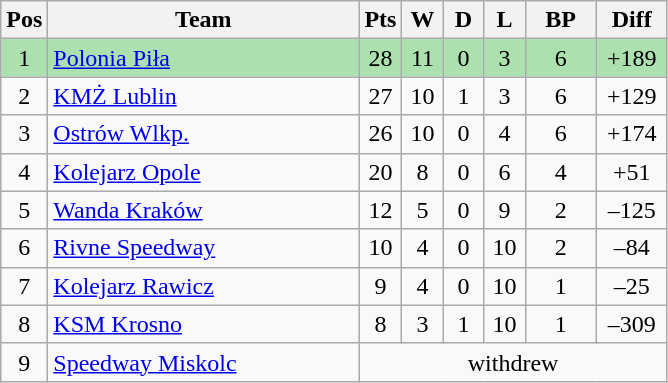<table class="wikitable" style="font-size: 100%">
<tr>
<th width=20>Pos</th>
<th width=200>Team</th>
<th width=20>Pts</th>
<th width=20>W</th>
<th width=20>D</th>
<th width=20>L</th>
<th width=40>BP</th>
<th width=40>Diff</th>
</tr>
<tr align=center style="background:#ACE1AF;">
<td>1</td>
<td align="left"><a href='#'>Polonia Piła</a></td>
<td>28</td>
<td>11</td>
<td>0</td>
<td>3</td>
<td>6</td>
<td>+189</td>
</tr>
<tr align=center>
<td>2</td>
<td align="left"><a href='#'>KMŻ Lublin</a></td>
<td>27</td>
<td>10</td>
<td>1</td>
<td>3</td>
<td>6</td>
<td>+129</td>
</tr>
<tr align=center>
<td>3</td>
<td align="left"><a href='#'>Ostrów Wlkp.</a></td>
<td>26</td>
<td>10</td>
<td>0</td>
<td>4</td>
<td>6</td>
<td>+174</td>
</tr>
<tr align=center>
<td>4</td>
<td align="left"><a href='#'>Kolejarz Opole</a></td>
<td>20</td>
<td>8</td>
<td>0</td>
<td>6</td>
<td>4</td>
<td>+51</td>
</tr>
<tr align=center>
<td>5</td>
<td align="left"><a href='#'>Wanda Kraków</a></td>
<td>12</td>
<td>5</td>
<td>0</td>
<td>9</td>
<td>2</td>
<td>–125</td>
</tr>
<tr align=center>
<td>6</td>
<td align="left"><a href='#'>Rivne Speedway</a> </td>
<td>10</td>
<td>4</td>
<td>0</td>
<td>10</td>
<td>2</td>
<td>–84</td>
</tr>
<tr align=center>
<td>7</td>
<td align="left"><a href='#'>Kolejarz Rawicz</a></td>
<td>9</td>
<td>4</td>
<td>0</td>
<td>10</td>
<td>1</td>
<td>–25</td>
</tr>
<tr align=center>
<td>8</td>
<td align="left"><a href='#'>KSM Krosno</a></td>
<td>8</td>
<td>3</td>
<td>1</td>
<td>10</td>
<td>1</td>
<td>–309</td>
</tr>
<tr align=center>
<td>9</td>
<td align="left"><a href='#'>Speedway Miskolc</a> </td>
<td colspan=6>withdrew</td>
</tr>
</table>
